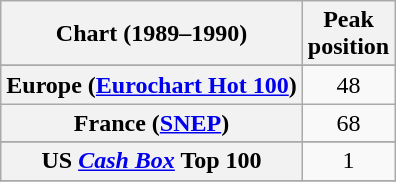<table class="wikitable sortable plainrowheaders" style="text-align:center">
<tr>
<th>Chart (1989–1990)</th>
<th>Peak<br>position</th>
</tr>
<tr>
</tr>
<tr>
</tr>
<tr>
</tr>
<tr>
<th scope="row">Europe (<a href='#'>Eurochart Hot 100</a>)</th>
<td>48</td>
</tr>
<tr>
<th scope="row">France (<a href='#'>SNEP</a>)</th>
<td>68</td>
</tr>
<tr>
</tr>
<tr>
</tr>
<tr>
</tr>
<tr>
</tr>
<tr>
</tr>
<tr>
</tr>
<tr>
</tr>
<tr>
</tr>
<tr>
<th scope="row">US <em><a href='#'>Cash Box</a></em> Top 100</th>
<td>1</td>
</tr>
<tr>
</tr>
</table>
